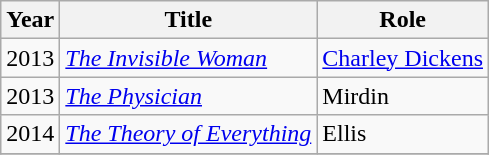<table class="wikitable sortable">
<tr>
<th>Year</th>
<th>Title</th>
<th>Role</th>
</tr>
<tr>
<td>2013</td>
<td><em><a href='#'>The Invisible Woman</a></em></td>
<td><a href='#'>Charley Dickens</a></td>
</tr>
<tr>
<td>2013</td>
<td><em><a href='#'>The Physician</a></em></td>
<td>Mirdin</td>
</tr>
<tr>
<td>2014</td>
<td><em><a href='#'>The Theory of Everything</a></em></td>
<td>Ellis</td>
</tr>
<tr>
</tr>
</table>
